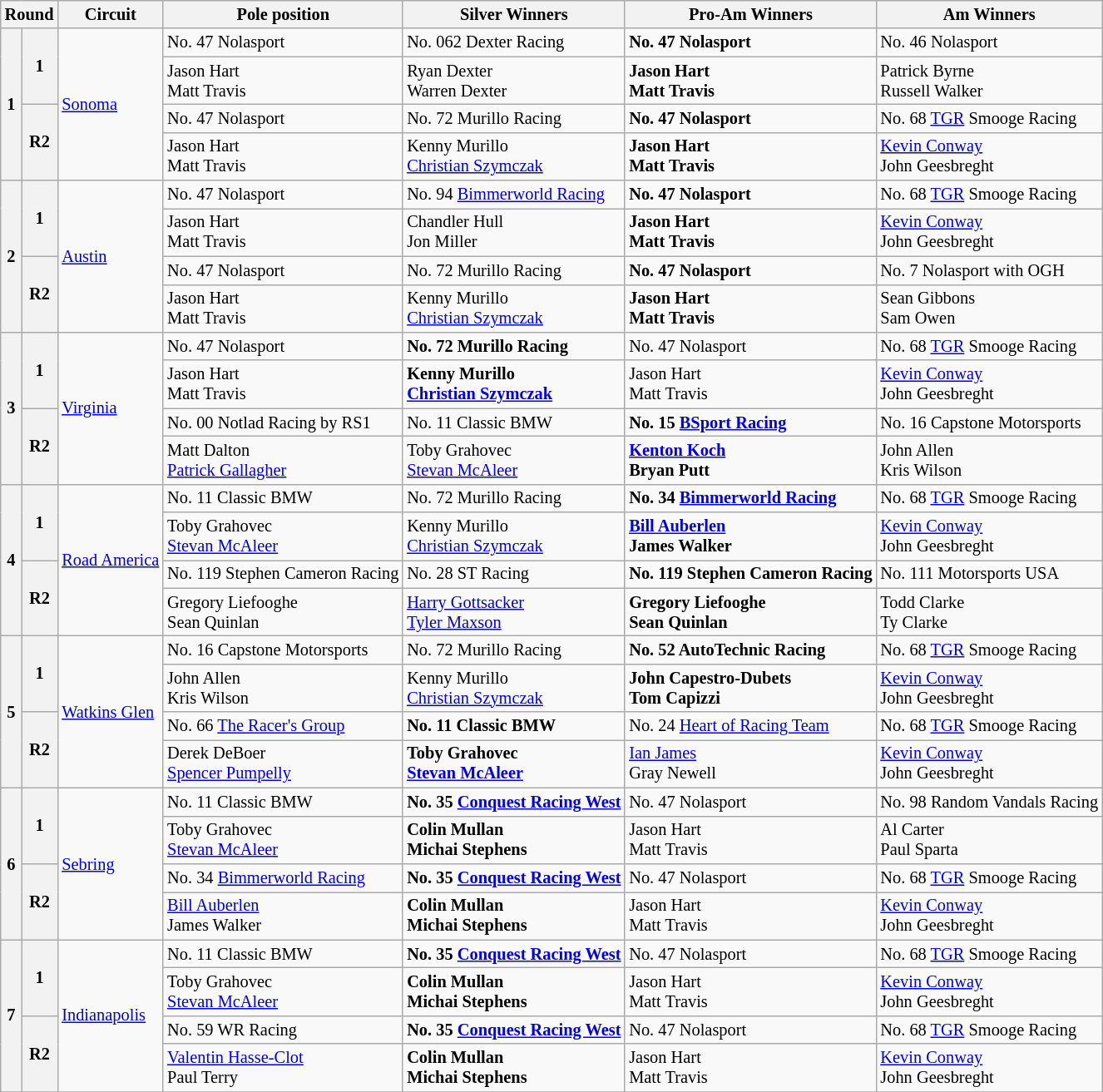<table class="wikitable" style="font-size:85%;">
<tr>
<th colspan=2>Round</th>
<th>Circuit</th>
<th>Pole position</th>
<th>Silver Winners</th>
<th>Pro-Am Winners</th>
<th>Am Winners</th>
</tr>
<tr>
<th rowspan=4>1</th>
<th rowspan=2>1</th>
<td rowspan=4> <a href='#'>Sonoma</a></td>
<td> No. 47 Nolasport</td>
<td> No. 062 Dexter Racing</td>
<td> <strong>No. 47 Nolasport</strong></td>
<td> No. 46 Nolasport</td>
</tr>
<tr>
<td> Jason Hart <br>  Matt Travis</td>
<td> Ryan Dexter <br>  Warren Dexter</td>
<td> <strong>Jason Hart</strong> <br>  <strong>Matt Travis</strong></td>
<td> Patrick Byrne <br>  Russell Walker</td>
</tr>
<tr>
<th rowspan=2>R2</th>
<td> No. 47 Nolasport</td>
<td> No. 72 Murillo Racing</td>
<td><strong> No. 47 Nolasport</strong></td>
<td> No. 68 <a href='#'>TGR</a> Smooge Racing</td>
</tr>
<tr>
<td> Jason Hart <br>  Matt Travis</td>
<td> Kenny Murillo <br>  <a href='#'>Christian Szymczak</a></td>
<td> <strong>Jason Hart</strong> <br>  <strong>Matt Travis</strong></td>
<td> <a href='#'>Kevin Conway</a> <br>  John Geesbreght</td>
</tr>
<tr>
<th rowspan=4>2</th>
<th rowspan=2>1</th>
<td rowspan=4> <a href='#'>Austin</a></td>
<td> No. 47 Nolasport</td>
<td> No. 94 <a href='#'>Bimmerworld Racing</a></td>
<td><strong> No. 47 Nolasport</strong></td>
<td> No. 68 <a href='#'>TGR</a> Smooge Racing</td>
</tr>
<tr>
<td> Jason Hart <br>  Matt Travis</td>
<td> Chandler Hull <br>  Jon Miller</td>
<td> <strong>Jason Hart</strong> <br>  <strong>Matt Travis</strong></td>
<td> <a href='#'>Kevin Conway</a> <br>  John Geesbreght</td>
</tr>
<tr>
<th rowspan=2>R2</th>
<td> No. 47 Nolasport</td>
<td> No. 72 Murillo Racing</td>
<td><strong> No. 47 Nolasport</strong></td>
<td> No. 7 Nolasport with OGH</td>
</tr>
<tr>
<td> Jason Hart <br>  Matt Travis</td>
<td> Kenny Murillo <br>  <a href='#'>Christian Szymczak</a></td>
<td> <strong>Jason Hart</strong> <br>  <strong>Matt Travis</strong></td>
<td> Sean Gibbons <br>  Sam Owen</td>
</tr>
<tr>
<th rowspan=4>3</th>
<th rowspan=2>1</th>
<td rowspan=4> <a href='#'>Virginia</a></td>
<td> No. 47 Nolasport</td>
<td><strong> No. 72 Murillo Racing</strong></td>
<td> No. 47 Nolasport</td>
<td> No. 68 <a href='#'>TGR</a> Smooge Racing</td>
</tr>
<tr>
<td> Jason Hart <br>  Matt Travis</td>
<td> <strong>Kenny Murillo</strong> <br>  <strong><a href='#'>Christian Szymczak</a></strong></td>
<td> Jason Hart <br>  Matt Travis</td>
<td> <a href='#'>Kevin Conway</a> <br>  John Geesbreght</td>
</tr>
<tr>
<th rowspan=2>R2</th>
<td> No. 00 Notlad Racing by RS1</td>
<td> No. 11 Classic BMW</td>
<td><strong> No. 15 <a href='#'>BSport Racing</a></strong></td>
<td> No. 16 Capstone Motorsports</td>
</tr>
<tr>
<td> Matt Dalton <br>  <a href='#'>Patrick Gallagher</a></td>
<td> Toby Grahovec <br>  <a href='#'>Stevan McAleer</a></td>
<td><strong> <a href='#'>Kenton Koch</a> <br>  Bryan Putt</strong></td>
<td> John Allen <br>  Kris Wilson</td>
</tr>
<tr>
<th rowspan=4>4</th>
<th rowspan=2>1</th>
<td rowspan=4> <a href='#'>Road America</a></td>
<td> No. 11 Classic BMW</td>
<td> No. 72 Murillo Racing</td>
<td><strong> No. 34 <a href='#'>Bimmerworld Racing</a></strong></td>
<td> No. 68 <a href='#'>TGR</a> Smooge Racing</td>
</tr>
<tr>
<td> Toby Grahovec <br>  <a href='#'>Stevan McAleer</a></td>
<td> Kenny Murillo <br>  <a href='#'>Christian Szymczak</a></td>
<td><strong> <a href='#'>Bill Auberlen</a> <br>  James Walker</strong></td>
<td> <a href='#'>Kevin Conway</a> <br>  John Geesbreght</td>
</tr>
<tr>
<th rowspan=2>R2</th>
<td> No. 119 Stephen Cameron Racing</td>
<td> No. 28 ST Racing</td>
<td><strong> No. 119 Stephen Cameron Racing</strong></td>
<td> No. 111 Motorsports USA</td>
</tr>
<tr>
<td> Gregory Liefooghe <br>  Sean Quinlan</td>
<td> <a href='#'>Harry Gottsacker</a> <br>  <a href='#'>Tyler Maxson</a></td>
<td><strong> Gregory Liefooghe <br>  Sean Quinlan</strong></td>
<td> Todd Clarke <br>  Ty Clarke</td>
</tr>
<tr>
<th rowspan=4>5</th>
<th rowspan=2>1</th>
<td rowspan=4> <a href='#'>Watkins Glen</a></td>
<td> No. 16 Capstone Motorsports</td>
<td> No. 72 Murillo Racing</td>
<td><strong> No. 52 AutoTechnic Racing</strong></td>
<td> No. 68 <a href='#'>TGR</a> Smooge Racing</td>
</tr>
<tr>
<td> John Allen <br>  Kris Wilson</td>
<td> Kenny Murillo <br>  <a href='#'>Christian Szymczak</a></td>
<td><strong> John Capestro-Dubets <br>  Tom Capizzi</strong></td>
<td> <a href='#'>Kevin Conway</a> <br>  John Geesbreght</td>
</tr>
<tr>
<th rowspan=2>R2</th>
<td> No. 66 <a href='#'>The Racer's Group</a></td>
<td><strong> No. 11 Classic BMW</strong></td>
<td> No. 24 <a href='#'>Heart of Racing Team</a></td>
<td> No. 68 <a href='#'>TGR</a> Smooge Racing</td>
</tr>
<tr>
<td> Derek DeBoer <br>  <a href='#'>Spencer Pumpelly</a></td>
<td><strong> Toby Grahovec <br>  <a href='#'>Stevan McAleer</a></strong></td>
<td> <a href='#'>Ian James</a> <br>  Gray Newell</td>
<td> <a href='#'>Kevin Conway</a> <br>  John Geesbreght</td>
</tr>
<tr>
<th rowspan=4>6</th>
<th rowspan=2>1</th>
<td rowspan=4> <a href='#'>Sebring</a></td>
<td> No. 11 Classic BMW</td>
<td><strong> No. 35 <a href='#'>Conquest Racing West</a></strong></td>
<td> No. 47 Nolasport</td>
<td> No. 98 Random Vandals Racing</td>
</tr>
<tr>
<td> Toby Grahovec<br> <a href='#'>Stevan McAleer</a></td>
<td><strong> Colin Mullan<br> Michai Stephens</strong></td>
<td> Jason Hart<br> Matt Travis</td>
<td> Al Carter<br> Paul Sparta</td>
</tr>
<tr>
<th rowspan=2>R2</th>
<td> No. 34 <a href='#'>Bimmerworld Racing</a></td>
<td><strong> No. 35 <a href='#'>Conquest Racing West</a></strong></td>
<td> No. 47 Nolasport</td>
<td> No. 68 <a href='#'>TGR</a> Smooge Racing</td>
</tr>
<tr>
<td> <a href='#'>Bill Auberlen</a><br> James Walker</td>
<td><strong> Colin Mullan<br> Michai Stephens</strong></td>
<td> Jason Hart<br> Matt Travis</td>
<td> <a href='#'>Kevin Conway</a> <br>  John Geesbreght</td>
</tr>
<tr>
<th rowspan=4>7</th>
<th rowspan=2>1</th>
<td rowspan=4> <a href='#'>Indianapolis</a></td>
<td> No. 11 Classic BMW</td>
<td><strong> No. 35 <a href='#'>Conquest Racing West</a></strong></td>
<td> No. 47 Nolasport</td>
<td> No. 68 <a href='#'>TGR</a> Smooge Racing</td>
</tr>
<tr>
<td> Toby Grahovec <br>  <a href='#'>Stevan McAleer</a></td>
<td><strong> Colin Mullan<br> Michai Stephens</strong></td>
<td> Jason Hart<br> Matt Travis</td>
<td> <a href='#'>Kevin Conway</a> <br>  John Geesbreght</td>
</tr>
<tr>
<th rowspan=2>R2</th>
<td> No. 59 WR Racing</td>
<td><strong> No. 35 <a href='#'>Conquest Racing West</a></strong></td>
<td> No. 47 Nolasport</td>
<td> No. 68 <a href='#'>TGR</a> Smooge Racing</td>
</tr>
<tr>
<td> <a href='#'>Valentin Hasse-Clot</a> <br>  Paul Terry</td>
<td><strong> Colin Mullan<br> Michai Stephens</strong></td>
<td> Jason Hart<br> Matt Travis</td>
<td> <a href='#'>Kevin Conway</a> <br>  John Geesbreght</td>
</tr>
<tr>
</tr>
</table>
